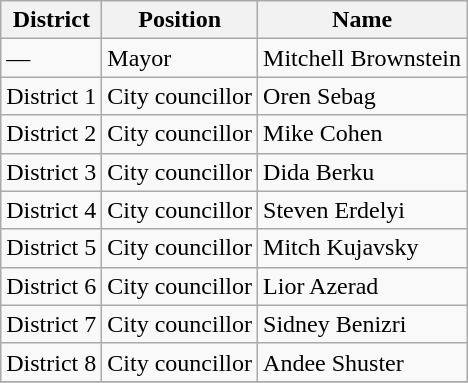<table class="wikitable" border="1">
<tr>
<th>District</th>
<th>Position</th>
<th>Name</th>
</tr>
<tr>
<td>—</td>
<td>Mayor</td>
<td>Mitchell Brownstein</td>
</tr>
<tr>
<td>District 1</td>
<td>City councillor</td>
<td>Oren Sebag</td>
</tr>
<tr>
<td>District 2</td>
<td>City councillor</td>
<td>Mike Cohen</td>
</tr>
<tr>
<td>District 3</td>
<td>City councillor</td>
<td>Dida Berku</td>
</tr>
<tr>
<td>District 4</td>
<td>City councillor</td>
<td>Steven Erdelyi</td>
</tr>
<tr>
<td>District 5</td>
<td>City councillor</td>
<td>Mitch Kujavsky</td>
</tr>
<tr>
<td>District 6</td>
<td>City councillor</td>
<td>Lior Azerad</td>
</tr>
<tr>
<td>District 7</td>
<td>City councillor</td>
<td>Sidney Benizri</td>
</tr>
<tr>
<td>District 8</td>
<td>City councillor</td>
<td>Andee Shuster</td>
</tr>
<tr>
</tr>
</table>
